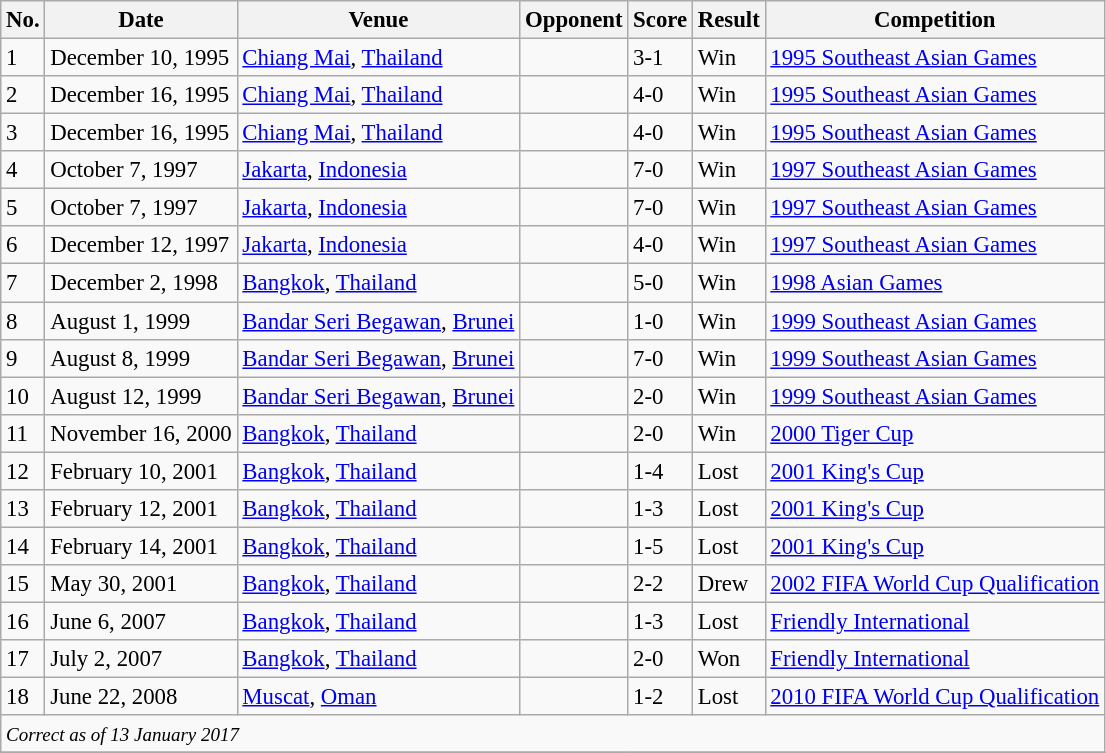<table class="wikitable" style="font-size:95%;">
<tr>
<th>No.</th>
<th>Date</th>
<th>Venue</th>
<th>Opponent</th>
<th>Score</th>
<th>Result</th>
<th>Competition</th>
</tr>
<tr>
<td>1</td>
<td>December 10, 1995</td>
<td><a href='#'>Chiang Mai</a>, <a href='#'>Thailand</a></td>
<td></td>
<td>3-1</td>
<td>Win</td>
<td><a href='#'>1995 Southeast Asian Games</a></td>
</tr>
<tr>
<td>2</td>
<td>December 16, 1995</td>
<td><a href='#'>Chiang Mai</a>, <a href='#'>Thailand</a></td>
<td></td>
<td>4-0</td>
<td>Win</td>
<td><a href='#'>1995 Southeast Asian Games</a></td>
</tr>
<tr>
<td>3</td>
<td>December 16, 1995</td>
<td><a href='#'>Chiang Mai</a>, <a href='#'>Thailand</a></td>
<td></td>
<td>4-0</td>
<td>Win</td>
<td><a href='#'>1995 Southeast Asian Games</a></td>
</tr>
<tr>
<td>4</td>
<td>October 7, 1997</td>
<td><a href='#'>Jakarta</a>, <a href='#'>Indonesia</a></td>
<td></td>
<td>7-0</td>
<td>Win</td>
<td><a href='#'>1997 Southeast Asian Games</a></td>
</tr>
<tr>
<td>5</td>
<td>October 7, 1997</td>
<td><a href='#'>Jakarta</a>, <a href='#'>Indonesia</a></td>
<td></td>
<td>7-0</td>
<td>Win</td>
<td><a href='#'>1997 Southeast Asian Games</a></td>
</tr>
<tr>
<td>6</td>
<td>December 12, 1997</td>
<td><a href='#'>Jakarta</a>, <a href='#'>Indonesia</a></td>
<td></td>
<td>4-0</td>
<td>Win</td>
<td><a href='#'>1997 Southeast Asian Games</a></td>
</tr>
<tr>
<td>7</td>
<td>December 2, 1998</td>
<td><a href='#'>Bangkok</a>, <a href='#'>Thailand</a></td>
<td></td>
<td>5-0</td>
<td>Win</td>
<td><a href='#'>1998 Asian Games</a></td>
</tr>
<tr>
<td>8</td>
<td>August 1, 1999</td>
<td><a href='#'>Bandar Seri Begawan</a>, <a href='#'>Brunei</a></td>
<td></td>
<td>1-0</td>
<td>Win</td>
<td><a href='#'>1999 Southeast Asian Games</a></td>
</tr>
<tr>
<td>9</td>
<td>August 8, 1999</td>
<td><a href='#'>Bandar Seri Begawan</a>, <a href='#'>Brunei</a></td>
<td></td>
<td>7-0</td>
<td>Win</td>
<td><a href='#'>1999 Southeast Asian Games</a></td>
</tr>
<tr>
<td>10</td>
<td>August 12, 1999</td>
<td><a href='#'>Bandar Seri Begawan</a>, <a href='#'>Brunei</a></td>
<td></td>
<td>2-0</td>
<td>Win</td>
<td><a href='#'>1999 Southeast Asian Games</a></td>
</tr>
<tr>
<td>11</td>
<td>November 16, 2000</td>
<td><a href='#'>Bangkok</a>, <a href='#'>Thailand</a></td>
<td></td>
<td>2-0</td>
<td>Win</td>
<td><a href='#'>2000 Tiger Cup</a></td>
</tr>
<tr>
<td>12</td>
<td>February 10, 2001</td>
<td><a href='#'>Bangkok</a>, <a href='#'>Thailand</a></td>
<td></td>
<td>1-4</td>
<td>Lost</td>
<td><a href='#'>2001 King's Cup</a></td>
</tr>
<tr>
<td>13</td>
<td>February 12, 2001</td>
<td><a href='#'>Bangkok</a>, <a href='#'>Thailand</a></td>
<td></td>
<td>1-3</td>
<td>Lost</td>
<td><a href='#'>2001 King's Cup</a></td>
</tr>
<tr>
<td>14</td>
<td>February 14, 2001</td>
<td><a href='#'>Bangkok</a>, <a href='#'>Thailand</a></td>
<td></td>
<td>1-5</td>
<td>Lost</td>
<td><a href='#'>2001 King's Cup</a></td>
</tr>
<tr>
<td>15</td>
<td>May 30, 2001</td>
<td><a href='#'>Bangkok</a>, <a href='#'>Thailand</a></td>
<td></td>
<td>2-2</td>
<td>Drew</td>
<td><a href='#'>2002 FIFA World Cup Qualification</a></td>
</tr>
<tr>
<td>16</td>
<td>June 6, 2007</td>
<td><a href='#'>Bangkok</a>, <a href='#'>Thailand</a></td>
<td></td>
<td>1-3</td>
<td>Lost</td>
<td><a href='#'>Friendly International</a></td>
</tr>
<tr>
<td>17</td>
<td>July 2, 2007</td>
<td><a href='#'>Bangkok</a>, <a href='#'>Thailand</a></td>
<td></td>
<td>2-0</td>
<td>Won</td>
<td><a href='#'>Friendly International</a></td>
</tr>
<tr>
<td>18</td>
<td>June 22, 2008</td>
<td><a href='#'>Muscat</a>, <a href='#'>Oman</a></td>
<td></td>
<td>1-2</td>
<td>Lost</td>
<td><a href='#'>2010 FIFA World Cup Qualification</a></td>
</tr>
<tr>
<td colspan="20"><small><em>Correct as of 13 January 2017</em></small></td>
</tr>
<tr>
</tr>
</table>
